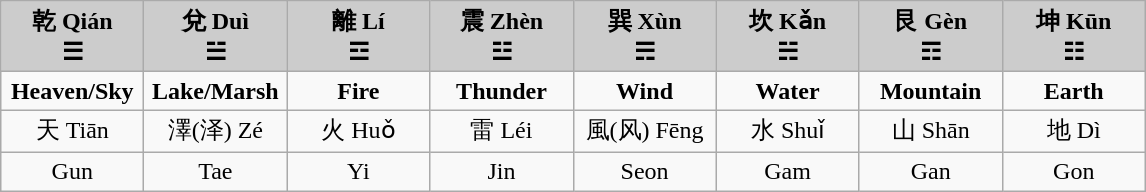<table class="wikitable" style="text-align:center;margin-bottom:2em;">
<tr>
<th style="width:5.5em;background-color:#CCCCCC">乾 Qián<br><span>☰</span></th>
<th style="width:5.5em;background-color:#CCCCCC">兌 Duì<br><span>☱</span></th>
<th style="width:5.5em;background-color:#CCCCCC">離 Lí<br><span>☲</span></th>
<th style="width:5.5em;background-color:#CCCCCC">震 Zhèn<br><span>☳</span></th>
<th style="width:5.5em;background-color:#CCCCCC">巽 Xùn<br><span>☴</span></th>
<th style="width:5.5em;background-color:#CCCCCC">坎 Kǎn<br><span>☵</span></th>
<th style="width:5.5em;background-color:#CCCCCC">艮 Gèn<br><span>☶</span></th>
<th style="width:5.5em;background-color:#CCCCCC">坤 Kūn<br><span>☷</span></th>
</tr>
<tr>
<td><strong>Heaven/Sky</strong></td>
<td><strong>Lake/Marsh</strong></td>
<td><strong>Fire</strong></td>
<td><strong>Thunder</strong></td>
<td><strong>Wind</strong></td>
<td><strong>Water</strong></td>
<td><strong>Mountain</strong></td>
<td><strong>Earth</strong></td>
</tr>
<tr>
<td><span>天 Tiān</span></td>
<td><span>澤(泽) Zé</span></td>
<td><span>火 Huǒ</span></td>
<td><span>雷 Léi</span></td>
<td><span>風(风) Fēng</span></td>
<td><span>水 Shuǐ</span></td>
<td><span>山 Shān</span></td>
<td><span>地 Dì</span></td>
</tr>
<tr>
<td>Gun</td>
<td>Tae</td>
<td>Yi</td>
<td>Jin</td>
<td>Seon</td>
<td>Gam</td>
<td>Gan</td>
<td>Gon</td>
</tr>
</table>
